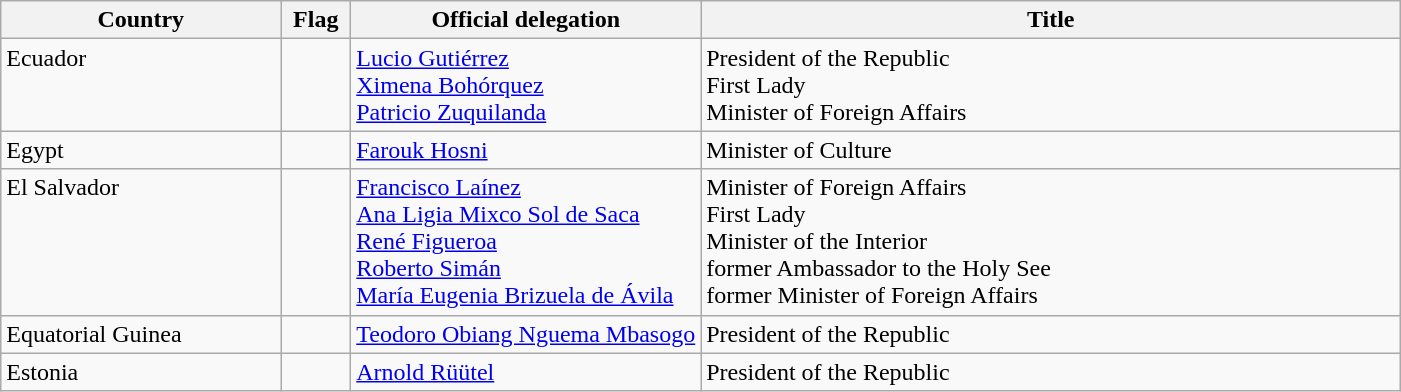<table class="wikitable">
<tr>
<th style="width:20%;">Country</th>
<th>Flag</th>
<th style="width:25%;">Official delegation</th>
<th style="width:50%;">Title</th>
</tr>
<tr valign="top">
<td>Ecuador</td>
<td></td>
<td><a href='#'>Lucio Gutiérrez</a><br><a href='#'>Ximena Bohórquez</a><br><a href='#'>Patricio Zuquilanda</a></td>
<td>President of the Republic<br>First Lady<br>Minister of Foreign Affairs</td>
</tr>
<tr valign="top">
<td>Egypt</td>
<td></td>
<td><a href='#'>Farouk Hosni</a></td>
<td>Minister of Culture</td>
</tr>
<tr valign="top">
<td>El Salvador</td>
<td></td>
<td><a href='#'>Francisco Laínez</a><br><a href='#'>Ana Ligia Mixco Sol de Saca</a><br><a href='#'>René Figueroa</a><br><a href='#'>Roberto Simán</a><br><a href='#'>María Eugenia Brizuela de Ávila</a></td>
<td>Minister of Foreign Affairs<br>First Lady<br>Minister of the Interior<br>former Ambassador to the Holy See<br>former Minister of Foreign Affairs</td>
</tr>
<tr valign="top">
<td>Equatorial Guinea</td>
<td></td>
<td><a href='#'>Teodoro Obiang Nguema Mbasogo</a></td>
<td>President of the Republic</td>
</tr>
<tr valign="top">
<td>Estonia</td>
<td></td>
<td><a href='#'>Arnold Rüütel</a></td>
<td>President of the Republic</td>
</tr>
</table>
